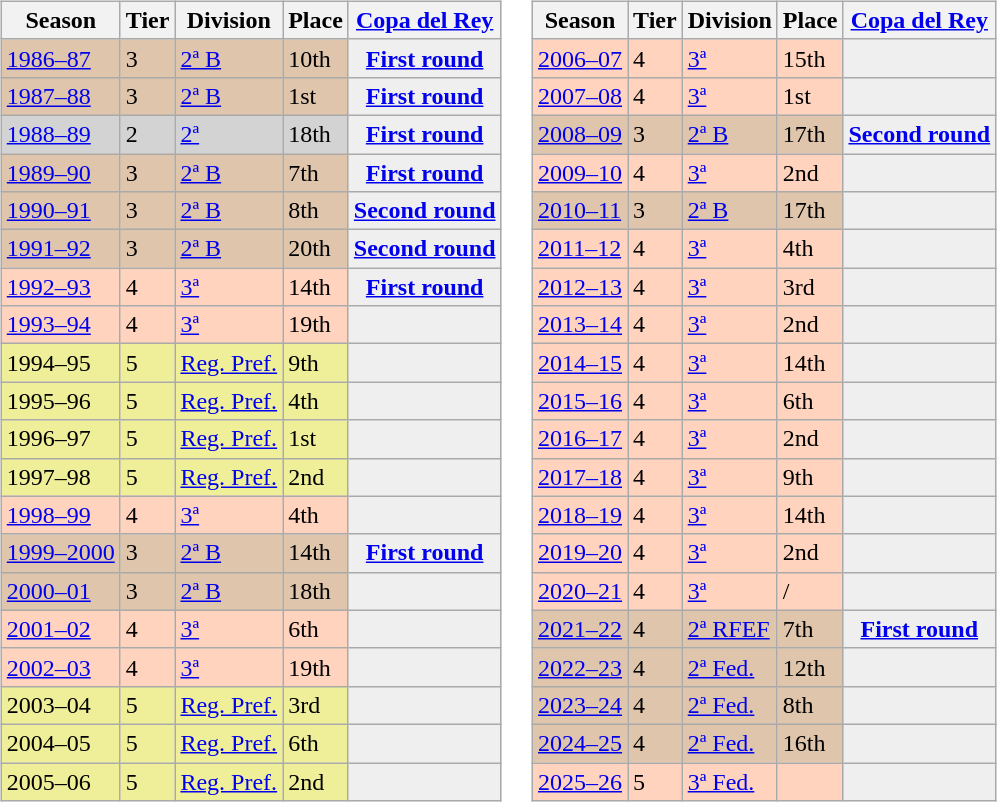<table>
<tr>
<td valign="top" width=0%><br><table class="wikitable">
<tr style="background:#f0f6fa;">
<th>Season</th>
<th>Tier</th>
<th>Division</th>
<th>Place</th>
<th><a href='#'>Copa del Rey</a></th>
</tr>
<tr>
<td style="background:#DEC5AB;"><a href='#'>1986–87</a></td>
<td style="background:#DEC5AB;">3</td>
<td style="background:#DEC5AB;"><a href='#'>2ª B</a></td>
<td style="background:#DEC5AB;">10th</td>
<th style="background:#efefef;"><a href='#'>First round</a></th>
</tr>
<tr>
<td style="background:#DEC5AB;"><a href='#'>1987–88</a></td>
<td style="background:#DEC5AB;">3</td>
<td style="background:#DEC5AB;"><a href='#'>2ª B</a></td>
<td style="background:#DEC5AB;">1st</td>
<th style="background:#efefef;"><a href='#'>First round</a></th>
</tr>
<tr>
<td style="background:#D3D3D3;"><a href='#'>1988–89</a></td>
<td style="background:#D3D3D3;">2</td>
<td style="background:#D3D3D3;"><a href='#'>2ª</a></td>
<td style="background:#D3D3D3;">18th</td>
<th style="background:#efefef;"><a href='#'>First round</a></th>
</tr>
<tr>
<td style="background:#DEC5AB;"><a href='#'>1989–90</a></td>
<td style="background:#DEC5AB;">3</td>
<td style="background:#DEC5AB;"><a href='#'>2ª B</a></td>
<td style="background:#DEC5AB;">7th</td>
<th style="background:#efefef;"><a href='#'>First round</a></th>
</tr>
<tr>
<td style="background:#DEC5AB;"><a href='#'>1990–91</a></td>
<td style="background:#DEC5AB;">3</td>
<td style="background:#DEC5AB;"><a href='#'>2ª B</a></td>
<td style="background:#DEC5AB;">8th</td>
<th style="background:#efefef;"><a href='#'>Second round</a></th>
</tr>
<tr>
<td style="background:#DEC5AB;"><a href='#'>1991–92</a></td>
<td style="background:#DEC5AB;">3</td>
<td style="background:#DEC5AB;"><a href='#'>2ª B</a></td>
<td style="background:#DEC5AB;">20th</td>
<th style="background:#efefef;"><a href='#'>Second round</a></th>
</tr>
<tr>
<td style="background:#FFD3BD;"><a href='#'>1992–93</a></td>
<td style="background:#FFD3BD;">4</td>
<td style="background:#FFD3BD;"><a href='#'>3ª</a></td>
<td style="background:#FFD3BD;">14th</td>
<th style="background:#efefef;"><a href='#'>First round</a></th>
</tr>
<tr>
<td style="background:#FFD3BD;"><a href='#'>1993–94</a></td>
<td style="background:#FFD3BD;">4</td>
<td style="background:#FFD3BD;"><a href='#'>3ª</a></td>
<td style="background:#FFD3BD;">19th</td>
<th style="background:#efefef;"></th>
</tr>
<tr>
<td style="background:#EFEF99;">1994–95</td>
<td style="background:#EFEF99;">5</td>
<td style="background:#EFEF99;"><a href='#'>Reg. Pref.</a></td>
<td style="background:#EFEF99;">9th</td>
<th style="background:#efefef;"></th>
</tr>
<tr>
<td style="background:#EFEF99;">1995–96</td>
<td style="background:#EFEF99;">5</td>
<td style="background:#EFEF99;"><a href='#'>Reg. Pref.</a></td>
<td style="background:#EFEF99;">4th</td>
<th style="background:#efefef;"></th>
</tr>
<tr>
<td style="background:#EFEF99;">1996–97</td>
<td style="background:#EFEF99;">5</td>
<td style="background:#EFEF99;"><a href='#'>Reg. Pref.</a></td>
<td style="background:#EFEF99;">1st</td>
<th style="background:#efefef;"></th>
</tr>
<tr>
<td style="background:#EFEF99;">1997–98</td>
<td style="background:#EFEF99;">5</td>
<td style="background:#EFEF99;"><a href='#'>Reg. Pref.</a></td>
<td style="background:#EFEF99;">2nd</td>
<th style="background:#efefef;"></th>
</tr>
<tr>
<td style="background:#FFD3BD;"><a href='#'>1998–99</a></td>
<td style="background:#FFD3BD;">4</td>
<td style="background:#FFD3BD;"><a href='#'>3ª</a></td>
<td style="background:#FFD3BD;">4th</td>
<th style="background:#efefef;"></th>
</tr>
<tr>
<td style="background:#DEC5AB;"><a href='#'>1999–2000</a></td>
<td style="background:#DEC5AB;">3</td>
<td style="background:#DEC5AB;"><a href='#'>2ª B</a></td>
<td style="background:#DEC5AB;">14th</td>
<th style="background:#efefef;"><a href='#'>First round</a></th>
</tr>
<tr>
<td style="background:#DEC5AB;"><a href='#'>2000–01</a></td>
<td style="background:#DEC5AB;">3</td>
<td style="background:#DEC5AB;"><a href='#'>2ª B</a></td>
<td style="background:#DEC5AB;">18th</td>
<th style="background:#efefef;"></th>
</tr>
<tr>
<td style="background:#FFD3BD;"><a href='#'>2001–02</a></td>
<td style="background:#FFD3BD;">4</td>
<td style="background:#FFD3BD;"><a href='#'>3ª</a></td>
<td style="background:#FFD3BD;">6th</td>
<th style="background:#efefef;"></th>
</tr>
<tr>
<td style="background:#FFD3BD;"><a href='#'>2002–03</a></td>
<td style="background:#FFD3BD;">4</td>
<td style="background:#FFD3BD;"><a href='#'>3ª</a></td>
<td style="background:#FFD3BD;">19th</td>
<th style="background:#efefef;"></th>
</tr>
<tr>
<td style="background:#EFEF99;">2003–04</td>
<td style="background:#EFEF99;">5</td>
<td style="background:#EFEF99;"><a href='#'>Reg. Pref.</a></td>
<td style="background:#EFEF99;">3rd</td>
<th style="background:#efefef;"></th>
</tr>
<tr>
<td style="background:#EFEF99;">2004–05</td>
<td style="background:#EFEF99;">5</td>
<td style="background:#EFEF99;"><a href='#'>Reg. Pref.</a></td>
<td style="background:#EFEF99;">6th</td>
<th style="background:#efefef;"></th>
</tr>
<tr>
<td style="background:#EFEF99;">2005–06</td>
<td style="background:#EFEF99;">5</td>
<td style="background:#EFEF99;"><a href='#'>Reg. Pref.</a></td>
<td style="background:#EFEF99;">2nd</td>
<th style="background:#efefef;"></th>
</tr>
</table>
</td>
<td valign="top" width=0%><br><table class="wikitable">
<tr style="background:#f0f6fa;">
<th>Season</th>
<th>Tier</th>
<th>Division</th>
<th>Place</th>
<th><a href='#'>Copa del Rey</a></th>
</tr>
<tr>
<td style="background:#FFD3BD;"><a href='#'>2006–07</a></td>
<td style="background:#FFD3BD;">4</td>
<td style="background:#FFD3BD;"><a href='#'>3ª</a></td>
<td style="background:#FFD3BD;">15th</td>
<th style="background:#efefef;"></th>
</tr>
<tr>
<td style="background:#FFD3BD;"><a href='#'>2007–08</a></td>
<td style="background:#FFD3BD;">4</td>
<td style="background:#FFD3BD;"><a href='#'>3ª</a></td>
<td style="background:#FFD3BD;">1st</td>
<th style="background:#efefef;"></th>
</tr>
<tr>
<td style="background:#DEC5AB;"><a href='#'>2008–09</a></td>
<td style="background:#DEC5AB;">3</td>
<td style="background:#DEC5AB;"><a href='#'>2ª B</a></td>
<td style="background:#DEC5AB;">17th</td>
<th style="background:#efefef;"><a href='#'>Second round</a></th>
</tr>
<tr>
<td style="background:#FFD3BD;"><a href='#'>2009–10</a></td>
<td style="background:#FFD3BD;">4</td>
<td style="background:#FFD3BD;"><a href='#'>3ª</a></td>
<td style="background:#FFD3BD;">2nd</td>
<th style="background:#efefef;"></th>
</tr>
<tr>
<td style="background:#DEC5AB;"><a href='#'>2010–11</a></td>
<td style="background:#DEC5AB;">3</td>
<td style="background:#DEC5AB;"><a href='#'>2ª B</a></td>
<td style="background:#DEC5AB;">17th</td>
<th style="background:#efefef;"></th>
</tr>
<tr>
<td style="background:#FFD3BD;"><a href='#'>2011–12</a></td>
<td style="background:#FFD3BD;">4</td>
<td style="background:#FFD3BD;"><a href='#'>3ª</a></td>
<td style="background:#FFD3BD;">4th</td>
<th style="background:#efefef;"></th>
</tr>
<tr>
<td style="background:#FFD3BD;"><a href='#'>2012–13</a></td>
<td style="background:#FFD3BD;">4</td>
<td style="background:#FFD3BD;"><a href='#'>3ª</a></td>
<td style="background:#FFD3BD;">3rd</td>
<th style="background:#efefef;"></th>
</tr>
<tr>
<td style="background:#FFD3BD;"><a href='#'>2013–14</a></td>
<td style="background:#FFD3BD;">4</td>
<td style="background:#FFD3BD;"><a href='#'>3ª</a></td>
<td style="background:#FFD3BD;">2nd</td>
<th style="background:#efefef;"></th>
</tr>
<tr>
<td style="background:#FFD3BD;"><a href='#'>2014–15</a></td>
<td style="background:#FFD3BD;">4</td>
<td style="background:#FFD3BD;"><a href='#'>3ª</a></td>
<td style="background:#FFD3BD;">14th</td>
<th style="background:#efefef;"></th>
</tr>
<tr>
<td style="background:#FFD3BD;"><a href='#'>2015–16</a></td>
<td style="background:#FFD3BD;">4</td>
<td style="background:#FFD3BD;"><a href='#'>3ª</a></td>
<td style="background:#FFD3BD;">6th</td>
<th style="background:#efefef;"></th>
</tr>
<tr>
<td style="background:#FFD3BD;"><a href='#'>2016–17</a></td>
<td style="background:#FFD3BD;">4</td>
<td style="background:#FFD3BD;"><a href='#'>3ª</a></td>
<td style="background:#FFD3BD;">2nd</td>
<th style="background:#efefef;"></th>
</tr>
<tr>
<td style="background:#FFD3BD;"><a href='#'>2017–18</a></td>
<td style="background:#FFD3BD;">4</td>
<td style="background:#FFD3BD;"><a href='#'>3ª</a></td>
<td style="background:#FFD3BD;">9th</td>
<th style="background:#efefef;"></th>
</tr>
<tr>
<td style="background:#FFD3BD;"><a href='#'>2018–19</a></td>
<td style="background:#FFD3BD;">4</td>
<td style="background:#FFD3BD;"><a href='#'>3ª</a></td>
<td style="background:#FFD3BD;">14th</td>
<th style="background:#efefef;"></th>
</tr>
<tr>
<td style="background:#FFD3BD;"><a href='#'>2019–20</a></td>
<td style="background:#FFD3BD;">4</td>
<td style="background:#FFD3BD;"><a href='#'>3ª</a></td>
<td style="background:#FFD3BD;">2nd</td>
<th style="background:#efefef;"></th>
</tr>
<tr>
<td style="background:#FFD3BD;"><a href='#'>2020–21</a></td>
<td style="background:#FFD3BD;">4</td>
<td style="background:#FFD3BD;"><a href='#'>3ª</a></td>
<td style="background:#FFD3BD;"> / </td>
<th style="background:#efefef;"></th>
</tr>
<tr>
<td style="background:#DEC5AB;"><a href='#'>2021–22</a></td>
<td style="background:#DEC5AB;">4</td>
<td style="background:#DEC5AB;"><a href='#'>2ª RFEF</a></td>
<td style="background:#DEC5AB;">7th</td>
<th style="background:#efefef;"><a href='#'>First round</a></th>
</tr>
<tr>
<td style="background:#DEC5AB;"><a href='#'>2022–23</a></td>
<td style="background:#DEC5AB;">4</td>
<td style="background:#DEC5AB;"><a href='#'>2ª Fed.</a></td>
<td style="background:#DEC5AB;">12th</td>
<th style="background:#efefef;"></th>
</tr>
<tr>
<td style="background:#DEC5AB;"><a href='#'>2023–24</a></td>
<td style="background:#DEC5AB;">4</td>
<td style="background:#DEC5AB;"><a href='#'>2ª Fed.</a></td>
<td style="background:#DEC5AB;">8th</td>
<th style="background:#efefef;"></th>
</tr>
<tr>
<td style="background:#DEC5AB;"><a href='#'>2024–25</a></td>
<td style="background:#DEC5AB;">4</td>
<td style="background:#DEC5AB;"><a href='#'>2ª Fed.</a></td>
<td style="background:#DEC5AB;">16th</td>
<th style="background:#efefef;"></th>
</tr>
<tr>
<td style="background:#FFD3BD;"><a href='#'>2025–26</a></td>
<td style="background:#FFD3BD;">5</td>
<td style="background:#FFD3BD;"><a href='#'>3ª Fed.</a></td>
<td style="background:#FFD3BD;"></td>
<th style="background:#efefef;"></th>
</tr>
</table>
</td>
</tr>
</table>
